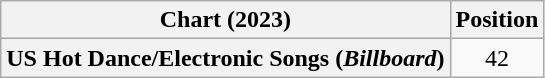<table class="wikitable plainrowheaders" style="text-align:center;">
<tr>
<th>Chart (2023)</th>
<th>Position</th>
</tr>
<tr>
<th scope="row">US Hot Dance/Electronic Songs (<em>Billboard</em>)</th>
<td>42</td>
</tr>
</table>
